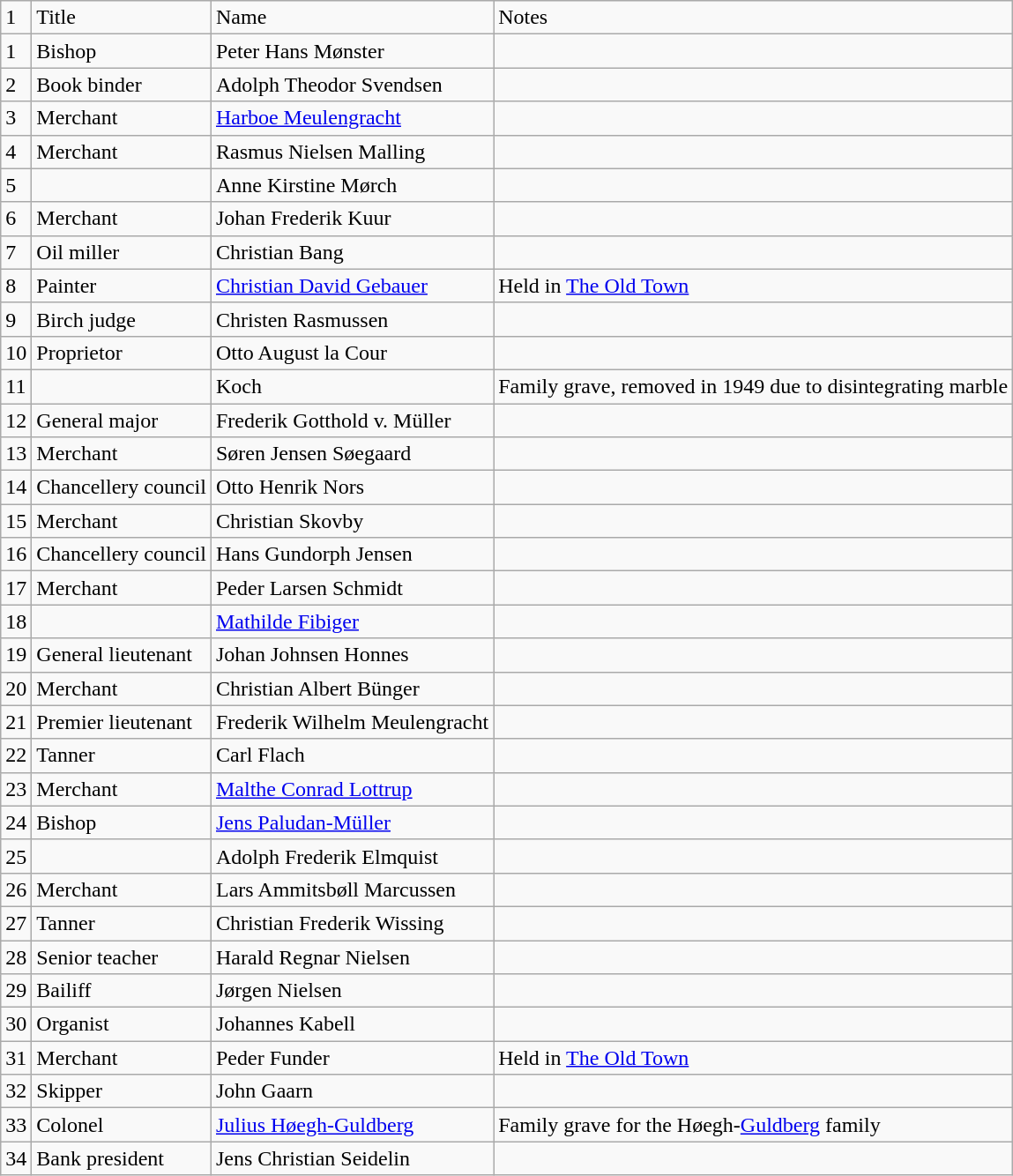<table class=wikitable>
<tr>
<td>1</td>
<td>Title</td>
<td>Name</td>
<td>Notes</td>
</tr>
<tr>
<td>1</td>
<td>Bishop</td>
<td>Peter Hans Mønster</td>
<td></td>
</tr>
<tr>
<td>2</td>
<td>Book binder</td>
<td>Adolph Theodor Svendsen</td>
<td></td>
</tr>
<tr>
<td>3</td>
<td>Merchant</td>
<td><a href='#'>Harboe Meulengracht</a></td>
<td></td>
</tr>
<tr>
<td>4</td>
<td>Merchant</td>
<td>Rasmus Nielsen Malling</td>
<td></td>
</tr>
<tr>
<td>5</td>
<td></td>
<td>Anne Kirstine Mørch</td>
<td></td>
</tr>
<tr>
<td>6</td>
<td>Merchant</td>
<td>Johan Frederik Kuur</td>
<td></td>
</tr>
<tr>
<td>7</td>
<td>Oil miller</td>
<td>Christian Bang</td>
<td></td>
</tr>
<tr>
<td>8</td>
<td>Painter</td>
<td><a href='#'>Christian David Gebauer</a></td>
<td>Held in <a href='#'>The Old Town</a></td>
</tr>
<tr>
<td>9</td>
<td>Birch judge</td>
<td>Christen Rasmussen</td>
<td></td>
</tr>
<tr>
<td>10</td>
<td>Proprietor</td>
<td>Otto August la Cour</td>
<td></td>
</tr>
<tr>
<td>11</td>
<td></td>
<td>Koch</td>
<td>Family grave, removed in 1949 due to disintegrating marble</td>
</tr>
<tr>
<td>12</td>
<td>General major</td>
<td>Frederik Gotthold v. Müller</td>
<td></td>
</tr>
<tr>
<td>13</td>
<td>Merchant</td>
<td>Søren Jensen Søegaard</td>
<td></td>
</tr>
<tr>
<td>14</td>
<td>Chancellery council</td>
<td>Otto Henrik Nors</td>
<td></td>
</tr>
<tr>
<td>15</td>
<td>Merchant</td>
<td>Christian Skovby</td>
<td></td>
</tr>
<tr>
<td>16</td>
<td>Chancellery council</td>
<td>Hans Gundorph Jensen</td>
<td></td>
</tr>
<tr>
<td>17</td>
<td>Merchant</td>
<td>Peder Larsen Schmidt</td>
<td></td>
</tr>
<tr>
<td>18</td>
<td></td>
<td><a href='#'>Mathilde Fibiger</a></td>
<td></td>
</tr>
<tr>
<td>19</td>
<td>General lieutenant</td>
<td>Johan Johnsen Honnes</td>
<td></td>
</tr>
<tr>
<td>20</td>
<td>Merchant</td>
<td>Christian Albert Bünger</td>
<td></td>
</tr>
<tr>
<td>21</td>
<td>Premier lieutenant</td>
<td>Frederik Wilhelm Meulengracht</td>
<td></td>
</tr>
<tr>
<td>22</td>
<td>Tanner</td>
<td>Carl Flach</td>
<td></td>
</tr>
<tr>
<td>23</td>
<td>Merchant</td>
<td><a href='#'>Malthe Conrad Lottrup</a></td>
<td></td>
</tr>
<tr>
<td>24</td>
<td>Bishop</td>
<td><a href='#'>Jens Paludan-Müller</a></td>
<td></td>
</tr>
<tr>
<td>25</td>
<td></td>
<td>Adolph Frederik Elmquist</td>
<td></td>
</tr>
<tr>
<td>26</td>
<td>Merchant</td>
<td>Lars Ammitsbøll Marcussen</td>
<td></td>
</tr>
<tr>
<td>27</td>
<td>Tanner</td>
<td>Christian Frederik Wissing</td>
<td></td>
</tr>
<tr>
<td>28</td>
<td>Senior teacher</td>
<td>Harald Regnar Nielsen</td>
<td></td>
</tr>
<tr>
<td>29</td>
<td>Bailiff</td>
<td>Jørgen Nielsen</td>
<td></td>
</tr>
<tr>
<td>30</td>
<td>Organist</td>
<td>Johannes Kabell</td>
<td></td>
</tr>
<tr>
<td>31</td>
<td>Merchant</td>
<td>Peder Funder</td>
<td>Held in <a href='#'>The Old Town</a></td>
</tr>
<tr>
<td>32</td>
<td>Skipper</td>
<td>John Gaarn</td>
<td></td>
</tr>
<tr>
<td>33</td>
<td>Colonel</td>
<td><a href='#'>Julius Høegh-Guldberg</a></td>
<td>Family grave for the Høegh-<a href='#'>Guldberg</a> family</td>
</tr>
<tr>
<td>34</td>
<td>Bank president</td>
<td>Jens Christian Seidelin</td>
<td></td>
</tr>
</table>
